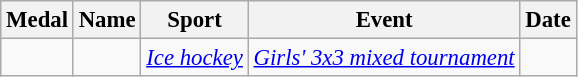<table class="wikitable sortable" style="font-size:95%;">
<tr>
<th>Medal</th>
<th>Name</th>
<th>Sport</th>
<th>Event</th>
<th>Date</th>
</tr>
<tr>
<td><em></em></td>
<td><em></em></td>
<td><em><a href='#'>Ice hockey</a></em></td>
<td><em><a href='#'>Girls' 3x3 mixed tournament</a></em></td>
<td><em></em></td>
</tr>
</table>
